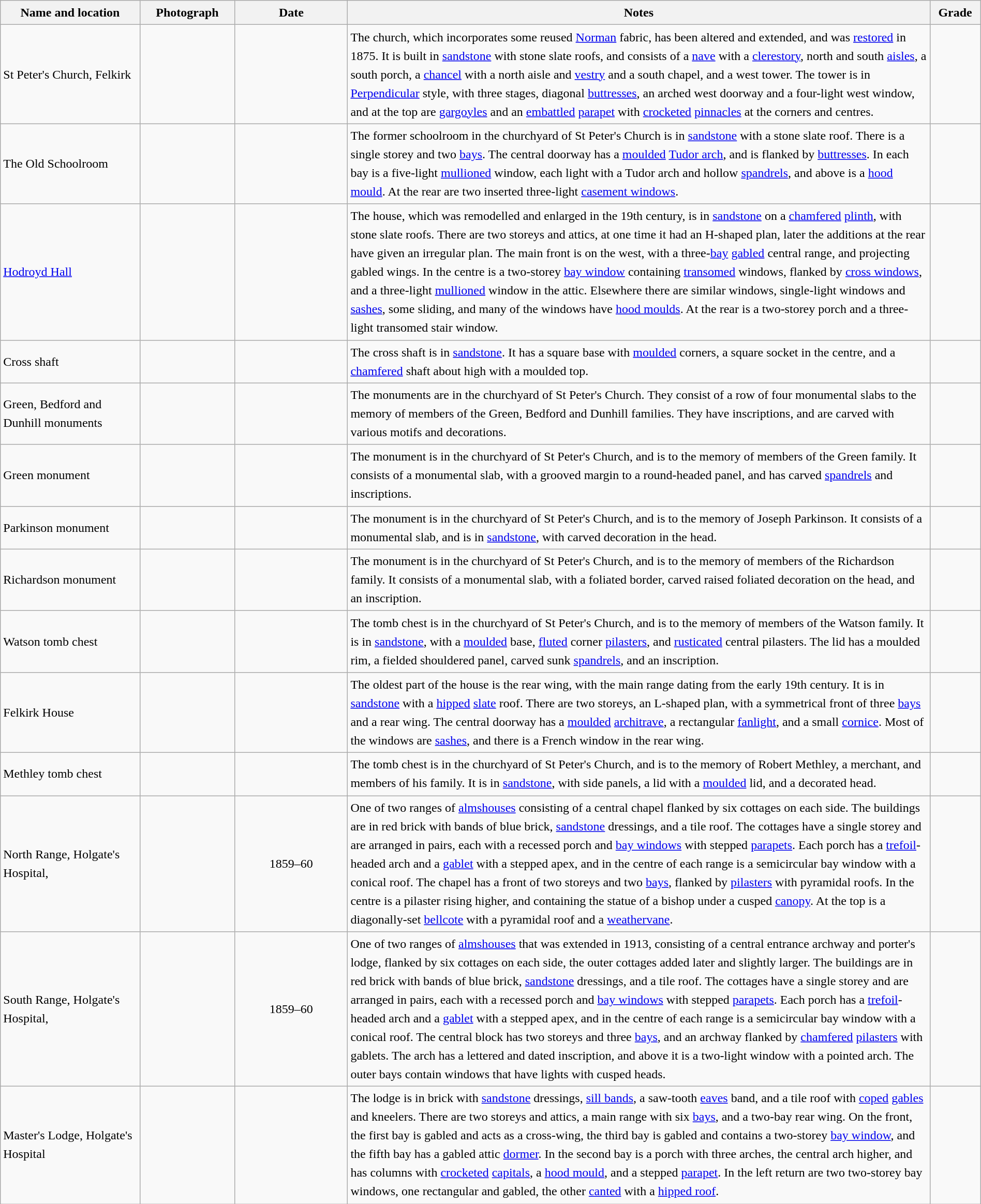<table class="wikitable sortable plainrowheaders" style="width:100%; border:0; text-align:left; line-height:150%;">
<tr>
<th scope="col"  style="width:150px">Name and location</th>
<th scope="col"  style="width:100px" class="unsortable">Photograph</th>
<th scope="col"  style="width:120px">Date</th>
<th scope="col"  style="width:650px" class="unsortable">Notes</th>
<th scope="col"  style="width:50px">Grade</th>
</tr>
<tr>
<td>St Peter's Church, Felkirk<br><small></small></td>
<td></td>
<td align="center"></td>
<td>The church, which incorporates some reused <a href='#'>Norman</a> fabric, has been altered and extended, and was <a href='#'>restored</a> in 1875.  It is built in <a href='#'>sandstone</a> with stone slate roofs, and consists of a <a href='#'>nave</a> with a <a href='#'>clerestory</a>, north and south <a href='#'>aisles</a>, a south porch, a <a href='#'>chancel</a> with a north aisle and <a href='#'>vestry</a> and a south chapel, and a west tower.  The tower is in <a href='#'>Perpendicular</a> style, with three stages, diagonal <a href='#'>buttresses</a>, an arched west doorway and a four-light west window, and at the top are <a href='#'>gargoyles</a> and an <a href='#'>embattled</a> <a href='#'>parapet</a> with <a href='#'>crocketed</a> <a href='#'>pinnacles</a> at the corners and centres.</td>
<td align="center" ></td>
</tr>
<tr>
<td>The Old Schoolroom<br><small></small></td>
<td></td>
<td align="center"></td>
<td>The former schoolroom in the churchyard of St Peter's Church is in <a href='#'>sandstone</a> with a stone slate roof.  There is a single storey and two <a href='#'>bays</a>.  The central doorway has a <a href='#'>moulded</a> <a href='#'>Tudor arch</a>, and is flanked by <a href='#'>buttresses</a>.  In each bay is a five-light  <a href='#'>mullioned</a> window, each light with a Tudor arch and hollow <a href='#'>spandrels</a>, and above is a <a href='#'>hood mould</a>.  At the rear are two inserted three-light <a href='#'>casement windows</a>.</td>
<td align="center" ></td>
</tr>
<tr>
<td><a href='#'>Hodroyd Hall</a><br><small></small></td>
<td></td>
<td align="center"></td>
<td>The house, which was remodelled and enlarged in the 19th century, is in <a href='#'>sandstone</a> on a <a href='#'>chamfered</a> <a href='#'>plinth</a>, with stone slate roofs.  There are two storeys and attics, at one time it had an H-shaped plan, later the additions at the rear have given an irregular plan.  The main front is on the west, with a three-<a href='#'>bay</a> <a href='#'>gabled</a> central range, and projecting gabled wings.  In the centre is a two-storey <a href='#'>bay window</a> containing <a href='#'>transomed</a> windows, flanked by <a href='#'>cross windows</a>, and a three-light <a href='#'>mullioned</a> window in the attic.  Elsewhere there are similar windows, single-light windows and <a href='#'>sashes</a>, some sliding, and many of the windows have <a href='#'>hood moulds</a>.  At the rear is a two-storey porch and a three-light transomed stair window.</td>
<td align="center" ></td>
</tr>
<tr>
<td>Cross shaft<br><small></small></td>
<td></td>
<td align="center"></td>
<td>The cross shaft is in <a href='#'>sandstone</a>.  It has a square base with <a href='#'>moulded</a> corners, a square socket in the centre, and a <a href='#'>chamfered</a> shaft about  high with a moulded top.</td>
<td align="center" ></td>
</tr>
<tr>
<td>Green, Bedford and Dunhill monuments<br><small></small></td>
<td></td>
<td align="center"></td>
<td>The monuments are in the churchyard of St Peter's Church.  They consist of a row of four monumental slabs to the memory of members of the Green, Bedford and Dunhill families.  They have inscriptions, and are carved with various motifs and decorations.</td>
<td align="center" ></td>
</tr>
<tr>
<td>Green monument<br><small></small></td>
<td></td>
<td align="center"></td>
<td>The monument is in the churchyard of St Peter's Church, and is to the memory of members of the Green family.  It consists of a monumental slab, with a grooved margin to a round-headed panel, and has carved <a href='#'>spandrels</a> and inscriptions.</td>
<td align="center" ></td>
</tr>
<tr>
<td>Parkinson monument<br><small></small></td>
<td></td>
<td align="center"></td>
<td>The monument is in the churchyard of St Peter's Church, and is to the memory of Joseph Parkinson.  It consists of a monumental slab, and is in <a href='#'>sandstone</a>, with carved decoration in the head.</td>
<td align="center" ></td>
</tr>
<tr>
<td>Richardson monument<br><small></small></td>
<td></td>
<td align="center"></td>
<td>The monument is in the churchyard of St Peter's Church, and is to the memory of members of the Richardson family.  It consists of a monumental slab, with a foliated border, carved raised foliated decoration on the head, and an inscription.</td>
<td align="center" ></td>
</tr>
<tr>
<td>Watson tomb chest<br><small></small></td>
<td></td>
<td align="center"></td>
<td>The tomb chest is in the churchyard of St Peter's Church, and is to the memory of members of the Watson family.  It is in <a href='#'>sandstone</a>, with a <a href='#'>moulded</a> base, <a href='#'>fluted</a> corner <a href='#'>pilasters</a>, and <a href='#'>rusticated</a> central pilasters.  The lid has a moulded rim, a fielded shouldered panel, carved sunk <a href='#'>spandrels</a>, and an inscription.</td>
<td align="center" ></td>
</tr>
<tr>
<td>Felkirk House<br><small></small></td>
<td></td>
<td align="center"></td>
<td>The oldest part of the house is the rear wing, with the main range dating from the early 19th century.  It is in <a href='#'>sandstone</a> with a <a href='#'>hipped</a> <a href='#'>slate</a> roof.  There are two storeys, an L-shaped plan, with a symmetrical front of three <a href='#'>bays</a> and a rear wing.  The central doorway has a <a href='#'>moulded</a> <a href='#'>architrave</a>, a rectangular <a href='#'>fanlight</a>, and a small <a href='#'>cornice</a>.  Most of the windows are <a href='#'>sashes</a>, and there is a French window in the rear wing.</td>
<td align="center" ></td>
</tr>
<tr>
<td>Methley tomb chest<br><small></small></td>
<td></td>
<td align="center"></td>
<td>The tomb chest is in the churchyard of St Peter's Church, and is to the memory of Robert Methley, a merchant, and members of his family.  It is in <a href='#'>sandstone</a>, with side panels, a lid with a <a href='#'>moulded</a> lid, and a decorated head.</td>
<td align="center" ></td>
</tr>
<tr>
<td>North Range, Holgate's Hospital, <br><small></small></td>
<td></td>
<td align="center">1859–60</td>
<td>One of two ranges of <a href='#'>almshouses</a> consisting of a central chapel flanked by six cottages on each side.  The buildings are in red brick with bands of blue brick, <a href='#'>sandstone</a> dressings, and a tile roof.  The cottages have a single storey and are arranged in pairs, each with a recessed porch and <a href='#'>bay windows</a> with stepped <a href='#'>parapets</a>.  Each porch has a <a href='#'>trefoil</a>-headed arch and a <a href='#'>gablet</a> with a stepped apex, and in the centre of each range is a semicircular bay window with a conical roof.  The chapel has a front of two storeys and two <a href='#'>bays</a>, flanked by <a href='#'>pilasters</a> with pyramidal roofs.  In the centre is a pilaster rising higher, and containing the statue of a bishop under a cusped <a href='#'>canopy</a>.  At the top is a diagonally-set <a href='#'>bellcote</a> with a pyramidal roof and a <a href='#'>weathervane</a>.</td>
<td align="center" ></td>
</tr>
<tr>
<td>South Range, Holgate's Hospital, <br><small></small></td>
<td></td>
<td align="center">1859–60</td>
<td>One of two ranges of <a href='#'>almshouses</a> that was extended in 1913, consisting of a central entrance archway and porter's lodge, flanked by six cottages on each side, the outer cottages added later and slightly larger.  The buildings are in red brick with bands of blue brick, <a href='#'>sandstone</a> dressings, and a tile roof.  The cottages have a single storey and are arranged in pairs, each with a recessed porch and <a href='#'>bay windows</a> with stepped <a href='#'>parapets</a>.  Each porch has a <a href='#'>trefoil</a>-headed arch and a <a href='#'>gablet</a> with a stepped apex, and in the centre of each range is a semicircular bay window with a conical roof.  The central block has two storeys and three <a href='#'>bays</a>, and an archway flanked by <a href='#'>chamfered</a> <a href='#'>pilasters</a> with gablets.  The arch has a lettered and dated inscription, and above it is a two-light window with a pointed arch.  The outer bays contain windows that have lights with cusped heads.</td>
<td align="center" ></td>
</tr>
<tr>
<td>Master's Lodge, Holgate's Hospital<br><small></small></td>
<td></td>
<td align="center"></td>
<td>The lodge is in brick with <a href='#'>sandstone</a> dressings, <a href='#'>sill bands</a>, a saw-tooth <a href='#'>eaves</a> band, and a tile roof with <a href='#'>coped</a> <a href='#'>gables</a> and kneelers.  There are two storeys and attics, a main range with six <a href='#'>bays</a>, and a two-bay rear wing.  On the front, the first bay is gabled and acts as a cross-wing, the third bay is gabled and contains a two-storey <a href='#'>bay window</a>, and the fifth bay has a gabled attic <a href='#'>dormer</a>.  In the second bay is a porch with three arches, the central arch higher, and has columns with <a href='#'>crocketed</a> <a href='#'>capitals</a>, a <a href='#'>hood mould</a>, and a stepped <a href='#'>parapet</a>.  In the left return are two two-storey bay windows, one rectangular and gabled, the other <a href='#'>canted</a> with a <a href='#'>hipped roof</a>.</td>
<td align="center" ></td>
</tr>
<tr>
</tr>
</table>
